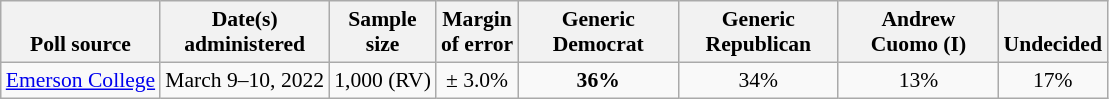<table class="wikitable" style="font-size:90%;text-align:center;">
<tr valign=bottom>
<th>Poll source</th>
<th>Date(s)<br>administered</th>
<th>Sample<br>size</th>
<th>Margin<br>of error</th>
<th style="width:100px;">Generic<br>Democrat</th>
<th style="width:100px;">Generic<br>Republican</th>
<th style="width:100px;">Andrew<br>Cuomo (I)</th>
<th>Undecided</th>
</tr>
<tr>
<td style="text-align:left;"><a href='#'>Emerson College</a></td>
<td>March 9–10, 2022</td>
<td>1,000 (RV)</td>
<td>± 3.0%</td>
<td><strong>36%</strong></td>
<td>34%</td>
<td>13%</td>
<td>17%</td>
</tr>
</table>
